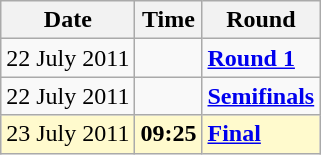<table class="wikitable">
<tr>
<th>Date</th>
<th>Time</th>
<th>Round</th>
</tr>
<tr>
<td>22 July 2011</td>
<td></td>
<td><strong><a href='#'>Round 1</a></strong></td>
</tr>
<tr>
<td>22 July 2011</td>
<td></td>
<td><strong><a href='#'>Semifinals</a></strong></td>
</tr>
<tr style=background:lemonchiffon>
<td>23 July 2011</td>
<td><strong>09:25</strong></td>
<td><strong><a href='#'>Final</a></strong></td>
</tr>
</table>
